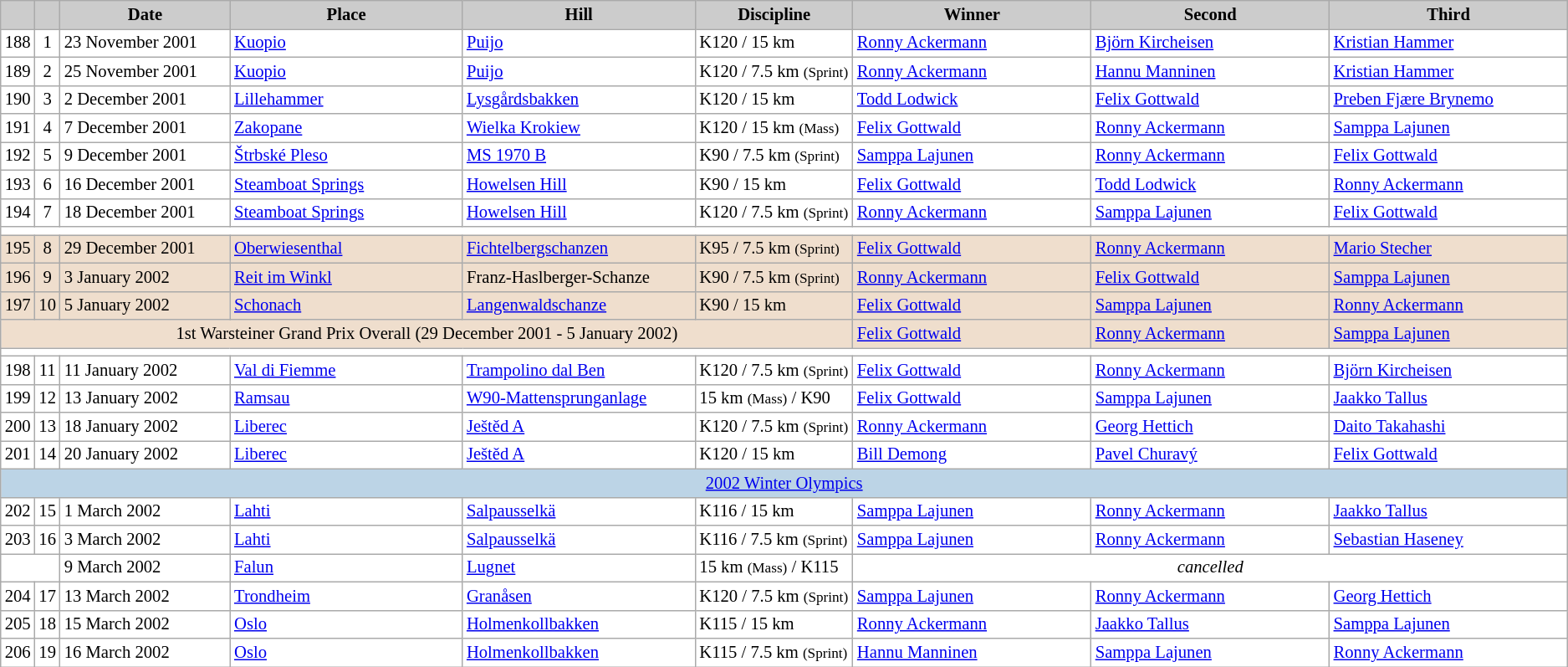<table class="wikitable plainrowheaders" style="background:#fff; font-size:86%; line-height:16px; border:grey solid 1px; border-collapse:collapse;">
<tr style="background:#ccc; text-align:center;">
<th scope="col" style="background:#ccc; width=20 px;"></th>
<th scope="col" style="background:#ccc; width=30 px;"></th>
<th scope="col" style="background:#ccc; width:130px;">Date</th>
<th scope="col" style="background:#ccc; width:180px;">Place</th>
<th scope="col" style="background:#ccc; width:180px;">Hill</th>
<th scope="col" style="background:#ccc; width:120px;">Discipline</th>
<th scope="col" style="background:#ccc; width:185px;">Winner</th>
<th scope="col" style="background:#ccc; width:185px;">Second</th>
<th scope="col" style="background:#ccc; width:185px;">Third</th>
</tr>
<tr>
<td align=center>188</td>
<td align=center>1</td>
<td>23 November 2001</td>
<td> <a href='#'>Kuopio</a></td>
<td><a href='#'>Puijo</a></td>
<td>K120 / 15 km</td>
<td> <a href='#'>Ronny Ackermann</a></td>
<td> <a href='#'>Björn Kircheisen</a></td>
<td> <a href='#'>Kristian Hammer</a></td>
</tr>
<tr>
<td align=center>189</td>
<td align=center>2</td>
<td>25 November 2001</td>
<td> <a href='#'>Kuopio</a></td>
<td><a href='#'>Puijo</a></td>
<td>K120 / 7.5 km <small>(Sprint)</small></td>
<td> <a href='#'>Ronny Ackermann</a></td>
<td> <a href='#'>Hannu Manninen</a></td>
<td> <a href='#'>Kristian Hammer</a></td>
</tr>
<tr>
<td align=center>190</td>
<td align=center>3</td>
<td>2 December 2001</td>
<td> <a href='#'>Lillehammer</a></td>
<td><a href='#'>Lysgårdsbakken</a></td>
<td>K120 / 15 km</td>
<td> <a href='#'>Todd Lodwick</a></td>
<td> <a href='#'>Felix Gottwald</a></td>
<td> <a href='#'>Preben Fjære Brynemo</a></td>
</tr>
<tr>
<td align=center>191</td>
<td align=center>4</td>
<td>7 December 2001</td>
<td> <a href='#'>Zakopane</a></td>
<td><a href='#'>Wielka Krokiew</a></td>
<td>K120 / 15 km <small>(Mass)</small></td>
<td> <a href='#'>Felix Gottwald</a></td>
<td> <a href='#'>Ronny Ackermann</a></td>
<td> <a href='#'>Samppa Lajunen</a></td>
</tr>
<tr>
<td align=center>192</td>
<td align=center>5</td>
<td>9 December 2001</td>
<td> <a href='#'>Štrbské Pleso</a></td>
<td><a href='#'>MS 1970 B</a></td>
<td>K90 / 7.5 km <small>(Sprint)</small></td>
<td> <a href='#'>Samppa Lajunen</a></td>
<td> <a href='#'>Ronny Ackermann</a></td>
<td> <a href='#'>Felix Gottwald</a></td>
</tr>
<tr>
<td align=center>193</td>
<td align=center>6</td>
<td>16 December 2001</td>
<td> <a href='#'>Steamboat Springs</a></td>
<td><a href='#'>Howelsen Hill</a></td>
<td>K90 / 15 km</td>
<td> <a href='#'>Felix Gottwald</a></td>
<td> <a href='#'>Todd Lodwick</a></td>
<td> <a href='#'>Ronny Ackermann</a></td>
</tr>
<tr>
<td align=center>194</td>
<td align=center>7</td>
<td>18 December 2001</td>
<td> <a href='#'>Steamboat Springs</a></td>
<td><a href='#'>Howelsen Hill</a></td>
<td>K120 / 7.5 km <small>(Sprint)</small></td>
<td> <a href='#'>Ronny Ackermann</a></td>
<td> <a href='#'>Samppa Lajunen</a></td>
<td> <a href='#'>Felix Gottwald</a></td>
</tr>
<tr>
<td colspan=11></td>
</tr>
<tr bgcolor=#EFDECD>
<td align=center>195</td>
<td align=center>8</td>
<td>29 December 2001</td>
<td> <a href='#'>Oberwiesenthal</a></td>
<td><a href='#'>Fichtelbergschanzen</a></td>
<td>K95 / 7.5 km <small>(Sprint)</small></td>
<td> <a href='#'>Felix Gottwald</a></td>
<td> <a href='#'>Ronny Ackermann</a></td>
<td> <a href='#'>Mario Stecher</a></td>
</tr>
<tr bgcolor=#EFDECD>
<td align=center>196</td>
<td align=center>9</td>
<td>3 January 2002</td>
<td> <a href='#'>Reit im Winkl</a></td>
<td>Franz-Haslberger-Schanze</td>
<td>K90 / 7.5 km <small>(Sprint)</small></td>
<td> <a href='#'>Ronny Ackermann</a></td>
<td> <a href='#'>Felix Gottwald</a></td>
<td> <a href='#'>Samppa Lajunen</a></td>
</tr>
<tr bgcolor=#EFDECD>
<td align=center>197</td>
<td align=center>10</td>
<td>5 January 2002</td>
<td> <a href='#'>Schonach</a></td>
<td><a href='#'>Langenwaldschanze</a></td>
<td>K90 / 15 km</td>
<td> <a href='#'>Felix Gottwald</a></td>
<td> <a href='#'>Samppa Lajunen</a></td>
<td> <a href='#'>Ronny Ackermann</a></td>
</tr>
<tr bgcolor=#EFDECD>
<td colspan=6 align=center>1st Warsteiner Grand Prix Overall (29 December 2001 - 5 January 2002)</td>
<td> <a href='#'>Felix Gottwald</a></td>
<td> <a href='#'>Ronny Ackermann</a></td>
<td> <a href='#'>Samppa Lajunen</a></td>
</tr>
<tr>
<td colspan=11></td>
</tr>
<tr>
<td align=center>198</td>
<td align=center>11</td>
<td>11 January 2002</td>
<td> <a href='#'>Val di Fiemme</a></td>
<td><a href='#'>Trampolino dal Ben</a></td>
<td>K120 / 7.5 km <small>(Sprint)</small></td>
<td> <a href='#'>Felix Gottwald</a></td>
<td> <a href='#'>Ronny Ackermann</a></td>
<td> <a href='#'>Björn Kircheisen</a></td>
</tr>
<tr>
<td align=center>199</td>
<td align=center>12</td>
<td>13 January 2002</td>
<td> <a href='#'>Ramsau</a></td>
<td><a href='#'>W90-Mattensprunganlage</a></td>
<td>15 km <small>(Mass)</small> / K90</td>
<td> <a href='#'>Felix Gottwald</a></td>
<td> <a href='#'>Samppa Lajunen</a></td>
<td> <a href='#'>Jaakko Tallus</a></td>
</tr>
<tr>
<td align=center>200</td>
<td align=center>13</td>
<td>18 January 2002</td>
<td> <a href='#'>Liberec</a></td>
<td><a href='#'>Ještěd A</a></td>
<td>K120 / 7.5 km <small>(Sprint)</small></td>
<td> <a href='#'>Ronny Ackermann</a></td>
<td> <a href='#'>Georg Hettich</a></td>
<td> <a href='#'>Daito Takahashi</a></td>
</tr>
<tr>
<td align=center>201</td>
<td align=center>14</td>
<td>20 January 2002</td>
<td> <a href='#'>Liberec</a></td>
<td><a href='#'>Ještěd A</a></td>
<td>K120 / 15 km</td>
<td> <a href='#'>Bill Demong</a></td>
<td> <a href='#'>Pavel Churavý</a></td>
<td> <a href='#'>Felix Gottwald</a></td>
</tr>
<tr bgcolor=#BCD4E6>
<td colspan=9 align=center><a href='#'>2002 Winter Olympics</a></td>
</tr>
<tr>
<td align=center>202</td>
<td align=center>15</td>
<td>1 March 2002</td>
<td> <a href='#'>Lahti</a></td>
<td><a href='#'>Salpausselkä</a></td>
<td>K116 / 15 km</td>
<td> <a href='#'>Samppa Lajunen</a></td>
<td> <a href='#'>Ronny Ackermann</a></td>
<td> <a href='#'>Jaakko Tallus</a></td>
</tr>
<tr>
<td align=center>203</td>
<td align=center>16</td>
<td>3 March 2002</td>
<td> <a href='#'>Lahti</a></td>
<td><a href='#'>Salpausselkä</a></td>
<td>K116 / 7.5 km <small>(Sprint)</small></td>
<td> <a href='#'>Samppa Lajunen</a></td>
<td> <a href='#'>Ronny Ackermann</a></td>
<td> <a href='#'>Sebastian Haseney</a></td>
</tr>
<tr>
<td colspan=2></td>
<td>9 March 2002</td>
<td> <a href='#'>Falun</a></td>
<td><a href='#'>Lugnet</a></td>
<td>15 km <small>(Mass)</small> / K115</td>
<td colspan=3 align=center><em>cancelled</em></td>
</tr>
<tr>
<td align=center>204</td>
<td align=center>17</td>
<td>13 March 2002</td>
<td> <a href='#'>Trondheim</a></td>
<td><a href='#'>Granåsen</a></td>
<td>K120 / 7.5 km <small>(Sprint)</small></td>
<td> <a href='#'>Samppa Lajunen</a></td>
<td> <a href='#'>Ronny Ackermann</a></td>
<td> <a href='#'>Georg Hettich</a></td>
</tr>
<tr>
<td align=center>205</td>
<td align=center>18</td>
<td>15 March 2002</td>
<td> <a href='#'>Oslo</a></td>
<td><a href='#'>Holmenkollbakken</a></td>
<td>K115 / 15 km</td>
<td> <a href='#'>Ronny Ackermann</a></td>
<td> <a href='#'>Jaakko Tallus</a></td>
<td> <a href='#'>Samppa Lajunen</a></td>
</tr>
<tr>
<td align=center>206</td>
<td align=center>19</td>
<td>16 March 2002</td>
<td> <a href='#'>Oslo</a></td>
<td><a href='#'>Holmenkollbakken</a></td>
<td>K115 / 7.5 km <small>(Sprint)</small></td>
<td> <a href='#'>Hannu Manninen</a></td>
<td> <a href='#'>Samppa Lajunen</a></td>
<td> <a href='#'>Ronny Ackermann</a></td>
</tr>
</table>
